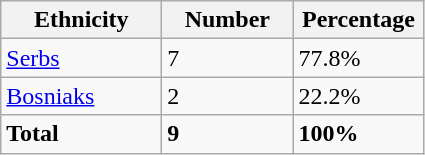<table class="wikitable">
<tr>
<th width="100px">Ethnicity</th>
<th width="80px">Number</th>
<th width="80px">Percentage</th>
</tr>
<tr>
<td><a href='#'>Serbs</a></td>
<td>7</td>
<td>77.8%</td>
</tr>
<tr>
<td><a href='#'>Bosniaks</a></td>
<td>2</td>
<td>22.2%</td>
</tr>
<tr>
<td><strong>Total</strong></td>
<td><strong>9</strong></td>
<td><strong>100%</strong></td>
</tr>
</table>
